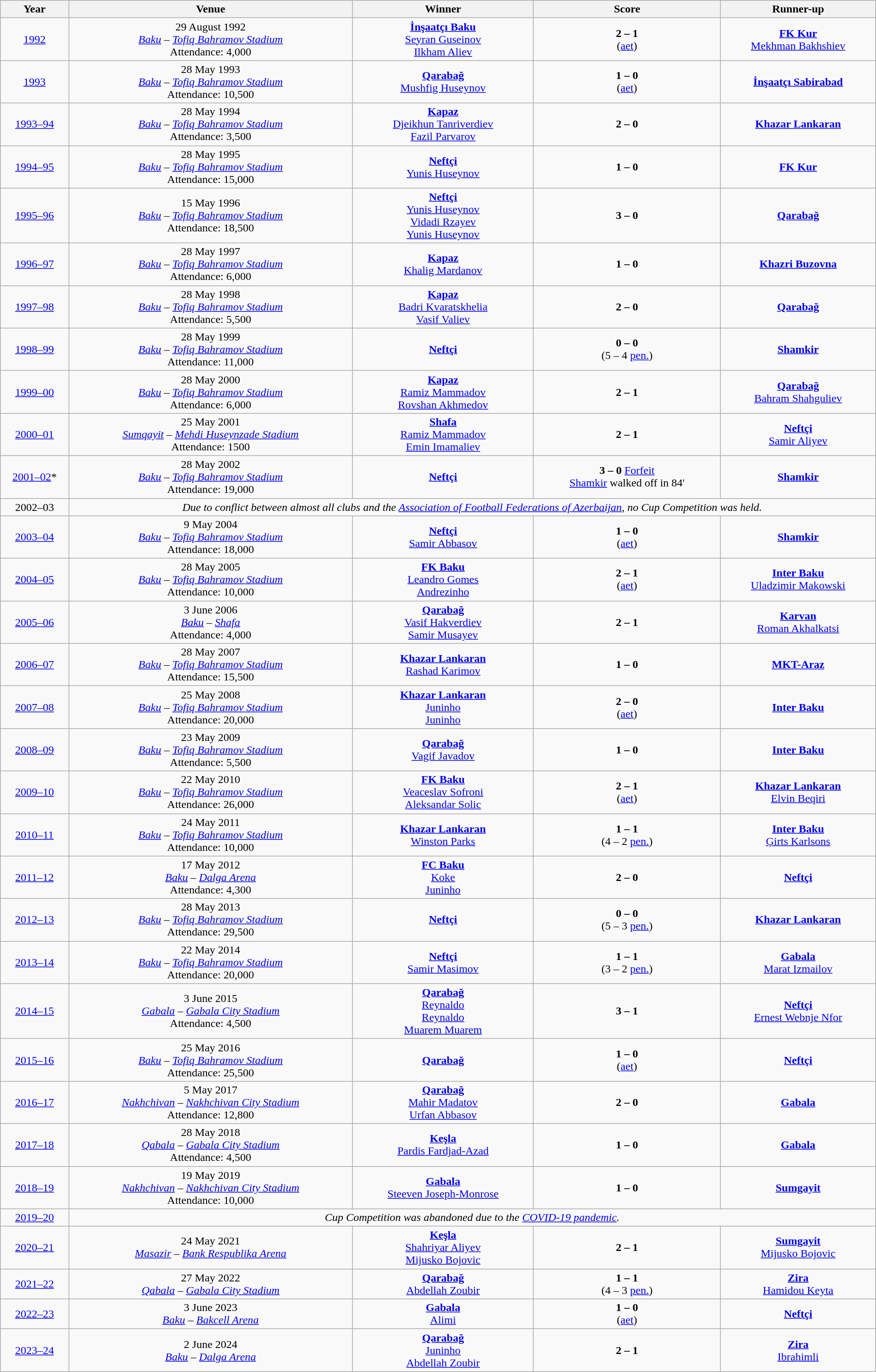<table class="wikitable" width=100% style="text-align:center">
<tr>
<th>Year</th>
<th>Venue</th>
<th>Winner</th>
<th>Score</th>
<th>Runner-up</th>
</tr>
<tr>
<td><a href='#'>1992</a></td>
<td>29 August 1992 <br> <em><a href='#'>Baku</a> – <a href='#'>Tofiq Bahramov Stadium</a></em> <br>Attendance: 4,000</td>
<td><strong><a href='#'>İnşaatçı Baku</a></strong> <br> <a href='#'>Seyran Guseinov</a> <br><a href='#'>Ilkham Aliev</a> </td>
<td><strong>2 – 1</strong><br>(<a href='#'>aet</a>)</td>
<td><strong><a href='#'>FK Kur</a></strong> <br><a href='#'>Mekhman Bakhshiev</a> </td>
</tr>
<tr>
<td><a href='#'>1993</a></td>
<td>28 May 1993 <br> <em><a href='#'>Baku</a> – <a href='#'>Tofiq Bahramov Stadium</a></em> <br>Attendance: 10,500</td>
<td><strong><a href='#'>Qarabağ</a></strong> <br> <a href='#'>Mushfig Huseynov</a> </td>
<td><strong>1 – 0</strong><br>(<a href='#'>aet</a>)</td>
<td><strong><a href='#'>İnşaatçı Sabirabad</a></strong></td>
</tr>
<tr>
<td><a href='#'>1993–94</a></td>
<td>28 May 1994 <br> <em><a href='#'>Baku</a> – <a href='#'>Tofiq Bahramov Stadium</a></em> <br>Attendance: 3,500</td>
<td><strong><a href='#'>Kapaz</a></strong> <br> <a href='#'>Djeikhun Tanriverdiev</a> <br> <a href='#'>Fazil Parvarov</a> </td>
<td><strong>2 – 0</strong></td>
<td><strong><a href='#'>Khazar Lankaran</a></strong></td>
</tr>
<tr>
<td><a href='#'>1994–95</a></td>
<td>28 May 1995 <br> <em><a href='#'>Baku</a> – <a href='#'>Tofiq Bahramov Stadium</a></em> <br>Attendance: 15,000</td>
<td><strong><a href='#'>Neftçi</a></strong> <br> <a href='#'>Yunis Huseynov</a> </td>
<td><strong>1 – 0</strong></td>
<td><strong><a href='#'>FK Kur</a></strong></td>
</tr>
<tr>
<td><a href='#'>1995–96</a></td>
<td>15 May 1996 <br> <em><a href='#'>Baku</a> – <a href='#'>Tofiq Bahramov Stadium</a></em> <br>Attendance: 18,500</td>
<td><strong><a href='#'>Neftçi</a></strong> <br> <a href='#'>Yunis Huseynov</a> <br><a href='#'>Vidadi Rzayev</a> <br><a href='#'>Yunis Huseynov</a> </td>
<td><strong>3 – 0</strong></td>
<td><strong><a href='#'>Qarabağ</a></strong></td>
</tr>
<tr>
<td><a href='#'>1996–97</a></td>
<td>28 May 1997 <br> <em><a href='#'>Baku</a> – <a href='#'>Tofiq Bahramov Stadium</a></em> <br>Attendance: 6,000</td>
<td><strong><a href='#'>Kapaz</a></strong> <br> <a href='#'>Khalig Mardanov</a> </td>
<td><strong>1 – 0</strong></td>
<td><strong><a href='#'>Khazri Buzovna</a></strong></td>
</tr>
<tr>
<td><a href='#'>1997–98</a></td>
<td>28 May 1998 <br> <em><a href='#'>Baku</a> – <a href='#'>Tofiq Bahramov Stadium</a></em> <br>Attendance: 5,500</td>
<td><strong><a href='#'>Kapaz</a></strong> <br> <a href='#'>Badri Kvaratskhelia</a> <br><a href='#'>Vasif Valiev</a> </td>
<td><strong>2 – 0</strong><br></td>
<td><strong><a href='#'>Qarabağ</a></strong></td>
</tr>
<tr>
<td><a href='#'>1998–99</a></td>
<td>28 May 1999 <br> <em><a href='#'>Baku</a> – <a href='#'>Tofiq Bahramov Stadium</a></em> <br>Attendance: 11,000</td>
<td><strong><a href='#'>Neftçi</a></strong></td>
<td><strong>0 – 0</strong><br>(5 – 4 <a href='#'>pen.</a>)</td>
<td><strong><a href='#'>Shamkir</a></strong></td>
</tr>
<tr>
<td><a href='#'>1999–00</a></td>
<td>28 May 2000 <br> <em><a href='#'>Baku</a> – <a href='#'>Tofiq Bahramov Stadium</a></em> <br>Attendance: 6,000</td>
<td><strong><a href='#'>Kapaz</a></strong> <br> <a href='#'>Ramiz Mammadov</a> <br> <a href='#'>Rovshan Akhmedov</a> </td>
<td><strong>2 – 1</strong></td>
<td><strong><a href='#'>Qarabağ</a></strong> <br> <a href='#'>Bahram Shahguliev</a> </td>
</tr>
<tr>
<td><a href='#'>2000–01</a></td>
<td>25 May 2001 <br> <em><a href='#'>Sumqayit</a> – <a href='#'>Mehdi Huseynzade Stadium</a></em> <br>Attendance: 1500</td>
<td><strong><a href='#'>Shafa</a></strong> <br> <a href='#'>Ramiz Mammadov</a>  <br> <a href='#'>Emin Imamaliev</a> </td>
<td><strong>2 – 1</strong></td>
<td><strong><a href='#'>Neftçi</a></strong> <br> <a href='#'>Samir Aliyev</a> </td>
</tr>
<tr>
<td><a href='#'>2001–02</a>*</td>
<td>28 May 2002 <br> <em><a href='#'>Baku</a> – <a href='#'>Tofiq Bahramov Stadium</a></em> <br>Attendance: 19,000</td>
<td><strong><a href='#'>Neftçi</a></strong> <br></td>
<td><strong>3 – 0</strong> <a href='#'>Forfeit</a><br><a href='#'>Shamkir</a> walked off in 84'</td>
<td><strong><a href='#'>Shamkir</a></strong> <br></td>
</tr>
<tr>
<td>2002–03</td>
<td colspan=4><em>Due to conflict between almost all clubs and the <a href='#'>Association of Football Federations of Azerbaijan</a>, no Cup Competition was held.</em></td>
</tr>
<tr>
<td><a href='#'>2003–04</a></td>
<td>9 May 2004 <br> <em><a href='#'>Baku</a> – <a href='#'>Tofiq Bahramov Stadium</a></em> <br>Attendance: 18,000</td>
<td><strong><a href='#'>Neftçi</a></strong> <br> <a href='#'>Samir Abbasov</a> </td>
<td><strong>1 – 0</strong><br>(<a href='#'>aet</a>)</td>
<td><strong><a href='#'>Shamkir</a></strong> <br></td>
</tr>
<tr>
<td><a href='#'>2004–05</a></td>
<td>28 May 2005 <br> <em><a href='#'>Baku</a> – <a href='#'>Tofiq Bahramov Stadium</a></em> <br>Attendance: 10,000</td>
<td><strong><a href='#'>FK Baku</a></strong> <br> <a href='#'>Leandro Gomes</a> <br><a href='#'>Andrezinho</a> </td>
<td><strong>2 – 1</strong><br>(<a href='#'>aet</a>)</td>
<td><strong><a href='#'>Inter Baku</a></strong> <br> <a href='#'>Uladzimir Makowski</a> </td>
</tr>
<tr>
<td><a href='#'>2005–06</a></td>
<td>3 June 2006 <br> <em><a href='#'>Baku</a> – <a href='#'>Shafa</a></em> <br> Attendance: 4,000</td>
<td><strong><a href='#'>Qarabağ</a></strong> <br> <a href='#'>Vasif Hakverdiev</a> <br><a href='#'>Samir Musayev</a> </td>
<td><strong>2 – 1</strong></td>
<td><strong><a href='#'>Karvan</a></strong> <br> <a href='#'>Roman Akhalkatsi</a> </td>
</tr>
<tr>
<td><a href='#'>2006–07</a></td>
<td>28 May 2007 <br> <em><a href='#'>Baku</a> – <a href='#'>Tofiq Bahramov Stadium</a></em> <br> Attendance: 15,500</td>
<td><strong><a href='#'>Khazar Lankaran</a></strong> <br> <a href='#'>Rashad Karimov</a> </td>
<td><strong>1 – 0</strong></td>
<td><strong><a href='#'>MKT-Araz</a></strong></td>
</tr>
<tr>
<td><a href='#'>2007–08</a></td>
<td>25 May 2008 <br> <em><a href='#'>Baku</a> – <a href='#'>Tofiq Bahramov Stadium</a></em> <br> Attendance: 20,000</td>
<td><strong><a href='#'>Khazar Lankaran</a></strong> <br><a href='#'>Juninho</a> <br><a href='#'>Juninho</a> </td>
<td><strong>2 – 0</strong><br>(<a href='#'>aet</a>)</td>
<td><strong><a href='#'>Inter Baku</a></strong></td>
</tr>
<tr>
<td><a href='#'>2008–09</a></td>
<td>23 May 2009 <br> <em><a href='#'>Baku</a> – <a href='#'>Tofiq Bahramov Stadium</a></em> <br> Attendance: 5,500</td>
<td><strong><a href='#'>Qarabağ</a></strong> <br><a href='#'>Vagif Javadov</a> </td>
<td><strong>1 – 0</strong></td>
<td><strong><a href='#'>Inter Baku</a></strong></td>
</tr>
<tr>
<td><a href='#'>2009–10</a></td>
<td>22 May 2010 <br> <em><a href='#'>Baku</a> – <a href='#'>Tofiq Bahramov Stadium</a></em> <br> Attendance: 26,000</td>
<td><strong><a href='#'>FK Baku</a></strong><br> <a href='#'>Veaceslav Sofroni</a> <br><a href='#'>Aleksandar Solic</a> </td>
<td><strong>2 – 1</strong><br>(<a href='#'>aet</a>)</td>
<td><strong><a href='#'>Khazar Lankaran</a></strong><br> <a href='#'>Elvin Beqiri</a> </td>
</tr>
<tr>
<td><a href='#'>2010–11</a></td>
<td>24 May 2011 <br> <em><a href='#'>Baku</a> – <a href='#'>Tofiq Bahramov Stadium</a></em> <br> Attendance: 10,000</td>
<td><strong><a href='#'>Khazar Lankaran</a></strong><br> <a href='#'>Winston Parks</a> </td>
<td><strong>1 – 1</strong><br> (4 – 2 <a href='#'>pen.</a>)</td>
<td><strong><a href='#'>Inter Baku</a></strong><br><a href='#'>Ģirts Karlsons</a> </td>
</tr>
<tr>
<td><a href='#'>2011–12</a></td>
<td>17 May 2012 <br> <em><a href='#'>Baku</a> – <a href='#'>Dalga Arena</a></em> <br> Attendance: 4,300</td>
<td><strong><a href='#'>FC Baku</a></strong><br> <a href='#'>Koke</a>  <br><a href='#'>Juninho</a> </td>
<td><strong>2 – 0</strong></td>
<td><strong><a href='#'>Neftçi</a></strong></td>
</tr>
<tr>
<td><a href='#'>2012–13</a></td>
<td>28 May 2013 <br> <em><a href='#'>Baku</a> – <a href='#'>Tofiq Bahramov Stadium</a></em> <br> Attendance: 29,500</td>
<td><strong><a href='#'>Neftçi</a></strong></td>
<td><strong>0 – 0</strong><br> (5 – 3 <a href='#'>pen.</a>)</td>
<td><strong><a href='#'>Khazar Lankaran</a></strong></td>
</tr>
<tr>
<td><a href='#'>2013–14</a></td>
<td>22 May 2014 <br> <em><a href='#'>Baku</a> – <a href='#'>Tofiq Bahramov Stadium</a></em> <br> Attendance: 20,000</td>
<td><strong><a href='#'>Neftçi</a></strong> <br> <a href='#'>Samir Masimov</a> </td>
<td><strong>1 – 1</strong><br> (3 – 2 <a href='#'>pen.</a>)</td>
<td><strong><a href='#'>Gabala</a></strong> <br> <a href='#'>Marat Izmailov</a> </td>
</tr>
<tr>
<td><a href='#'>2014–15</a></td>
<td>3 June 2015 <br> <em><a href='#'>Gabala</a> – <a href='#'>Gabala City Stadium</a></em> <br>Attendance: 4,500</td>
<td><strong><a href='#'>Qarabağ</a></strong> <br> <a href='#'>Reynaldo</a>  <br> <a href='#'>Reynaldo</a>  <br> <a href='#'>Muarem Muarem</a> </td>
<td><strong>3 – 1</strong></td>
<td><strong><a href='#'>Neftçi</a></strong> <br> <a href='#'>Ernest Webnje Nfor</a> </td>
</tr>
<tr>
<td><a href='#'>2015–16</a></td>
<td>25 May 2016 <br> <em><a href='#'>Baku</a> – <a href='#'>Tofiq Bahramov Stadium</a></em> <br>Attendance: 25,500</td>
<td><strong><a href='#'>Qarabağ</a></strong> <br></td>
<td><strong>1 – 0</strong><br>(<a href='#'>aet</a>)</td>
<td><strong><a href='#'>Neftçi</a></strong></td>
</tr>
<tr>
<td><a href='#'>2016–17</a></td>
<td>5 May 2017 <br> <em><a href='#'>Nakhchivan</a> – <a href='#'>Nakhchivan City Stadium</a></em> <br>Attendance: 12,800</td>
<td><strong><a href='#'>Qarabağ</a></strong> <br> <a href='#'>Mahir Madatov</a>  <br> <a href='#'>Urfan Abbasov</a> </td>
<td><strong>2 – 0</strong><br></td>
<td><strong><a href='#'>Gabala</a></strong></td>
</tr>
<tr>
<td><a href='#'>2017–18</a></td>
<td>28 May 2018 <br> <em><a href='#'>Qabala</a> – <a href='#'>Gabala City Stadium</a></em> <br>Attendance: 4,500</td>
<td><strong><a href='#'>Keşla</a></strong> <br> <a href='#'>Pardis Fardjad-Azad</a> </td>
<td><strong>1 – 0</strong><br></td>
<td><strong><a href='#'>Gabala</a></strong></td>
</tr>
<tr>
<td><a href='#'>2018–19</a></td>
<td>19 May 2019 <br> <em><a href='#'>Nakhchivan</a> – <a href='#'>Nakhchivan City Stadium</a></em> <br>Attendance: 10,000</td>
<td><strong><a href='#'>Gabala</a></strong> <br> <a href='#'>Steeven Joseph-Monrose</a> </td>
<td><strong>1 – 0</strong><br></td>
<td><strong><a href='#'>Sumgayit</a></strong></td>
</tr>
<tr>
<td><a href='#'>2019–20</a></td>
<td colspan=4><em>Cup Competition was abandoned due to the <a href='#'>COVID-19 pandemic</a>.</em></td>
</tr>
<tr>
<td><a href='#'>2020–21</a></td>
<td>24 May 2021 <br> <em><a href='#'>Masazir</a> – <a href='#'>Bank Respublika Arena</a></em></td>
<td><strong><a href='#'>Keşla</a></strong> <br> <a href='#'>Shahriyar Aliyev</a>  <br> <a href='#'>Mijusko Bojovic</a> </td>
<td><strong>2 – 1</strong><br></td>
<td><strong><a href='#'>Sumgayit</a></strong> <br> <a href='#'>Mijusko Bojovic</a> </td>
</tr>
<tr>
<td><a href='#'>2021–22</a></td>
<td>27 May 2022 <br> <em><a href='#'>Qabala</a> – <a href='#'>Gabala City Stadium</a></em></td>
<td><strong><a href='#'>Qarabağ</a></strong> <br> <a href='#'>Abdellah Zoubir</a> </td>
<td><strong>1 – 1</strong><br> (4 – 3 <a href='#'>pen.</a>)</td>
<td><strong><a href='#'>Zira</a></strong><br> <a href='#'>Hamidou Keyta</a> </td>
</tr>
<tr>
<td><a href='#'>2022–23</a></td>
<td>3 June 2023 <br> <em><a href='#'>Baku</a> – <a href='#'>Bakcell Arena</a></em></td>
<td><strong><a href='#'>Gabala</a></strong> <br> <a href='#'>Alimi</a> </td>
<td><strong>1 – 0</strong><br> (<a href='#'>aet</a>)</td>
<td><strong><a href='#'>Neftçi</a></strong></td>
</tr>
<tr>
<td><a href='#'>2023–24</a></td>
<td>2 June 2024 <br> <em><a href='#'>Baku</a> – <a href='#'>Dalga Arena</a></em></td>
<td><strong><a href='#'>Qarabağ</a></strong> <br> <a href='#'>Juninho</a>  <br> <a href='#'>Abdellah Zoubir</a> </td>
<td><strong>2 – 1</strong></td>
<td><strong><a href='#'>Zira</a></strong> <br> <a href='#'>Ibrahimli</a> </td>
</tr>
</table>
